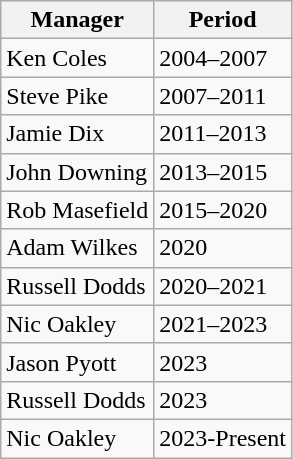<table class=wikitable>
<tr>
<th>Manager</th>
<th>Period</th>
</tr>
<tr>
<td> Ken Coles</td>
<td>2004–2007</td>
</tr>
<tr>
<td> Steve Pike</td>
<td>2007–2011</td>
</tr>
<tr>
<td> Jamie Dix</td>
<td>2011–2013</td>
</tr>
<tr>
<td> John Downing</td>
<td>2013–2015</td>
</tr>
<tr>
<td> Rob Masefield</td>
<td>2015–2020</td>
</tr>
<tr>
<td> Adam Wilkes</td>
<td>2020</td>
</tr>
<tr>
<td> Russell Dodds</td>
<td>2020–2021</td>
</tr>
<tr>
<td> Nic Oakley</td>
<td>2021–2023</td>
</tr>
<tr>
<td> Jason Pyott</td>
<td>2023</td>
</tr>
<tr>
<td> Russell Dodds</td>
<td>2023</td>
</tr>
<tr>
<td> Nic Oakley</td>
<td>2023-Present</td>
</tr>
</table>
